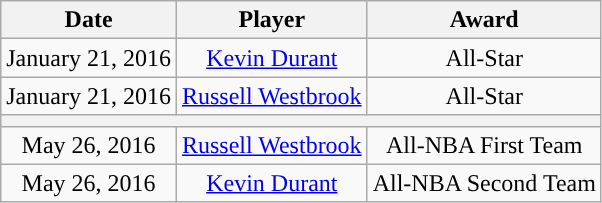<table class="wikitable" style="text-align: center">
<tr>
<th>Date</th>
<th>Player</th>
<th>Award</th>
</tr>
<tr style="text-align: center">
<td>January 21, 2016</td>
<td><a href='#'>Kevin Durant</a></td>
<td>All-Star</td>
</tr>
<tr style="text-align: center">
<td>January 21, 2016</td>
<td><a href='#'>Russell Westbrook</a></td>
<td>All-Star</td>
</tr>
<tr>
<th scope="row" colspan="6" style="text-align:center;”"></th>
</tr>
<tr style="text-align: center">
<td>May 26, 2016</td>
<td><a href='#'>Russell Westbrook</a></td>
<td>All-NBA First Team</td>
</tr>
<tr style="text-align: center">
<td>May 26, 2016</td>
<td><a href='#'>Kevin Durant</a></td>
<td>All-NBA Second Team</td>
</tr>
</table>
